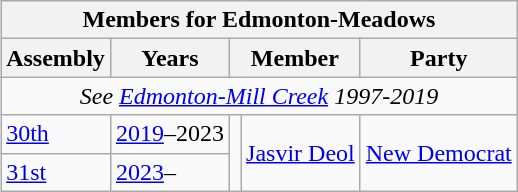<table class="wikitable" align=right>
<tr>
<th colspan=5>Members for Edmonton-Meadows</th>
</tr>
<tr>
<th>Assembly</th>
<th>Years</th>
<th colspan="2">Member</th>
<th>Party</th>
</tr>
<tr>
<td align="center" colspan=5><em>See <a href='#'>Edmonton-Mill Creek</a> 1997-2019</em></td>
</tr>
<tr>
<td><a href='#'>30th</a></td>
<td><a href='#'>2019</a>–2023</td>
<td rowspan=2 ></td>
<td rowspan=2><a href='#'>Jasvir Deol</a></td>
<td rowspan=2><a href='#'>New Democrat</a></td>
</tr>
<tr>
<td><a href='#'>31st</a></td>
<td><a href='#'>2023</a>–</td>
</tr>
</table>
